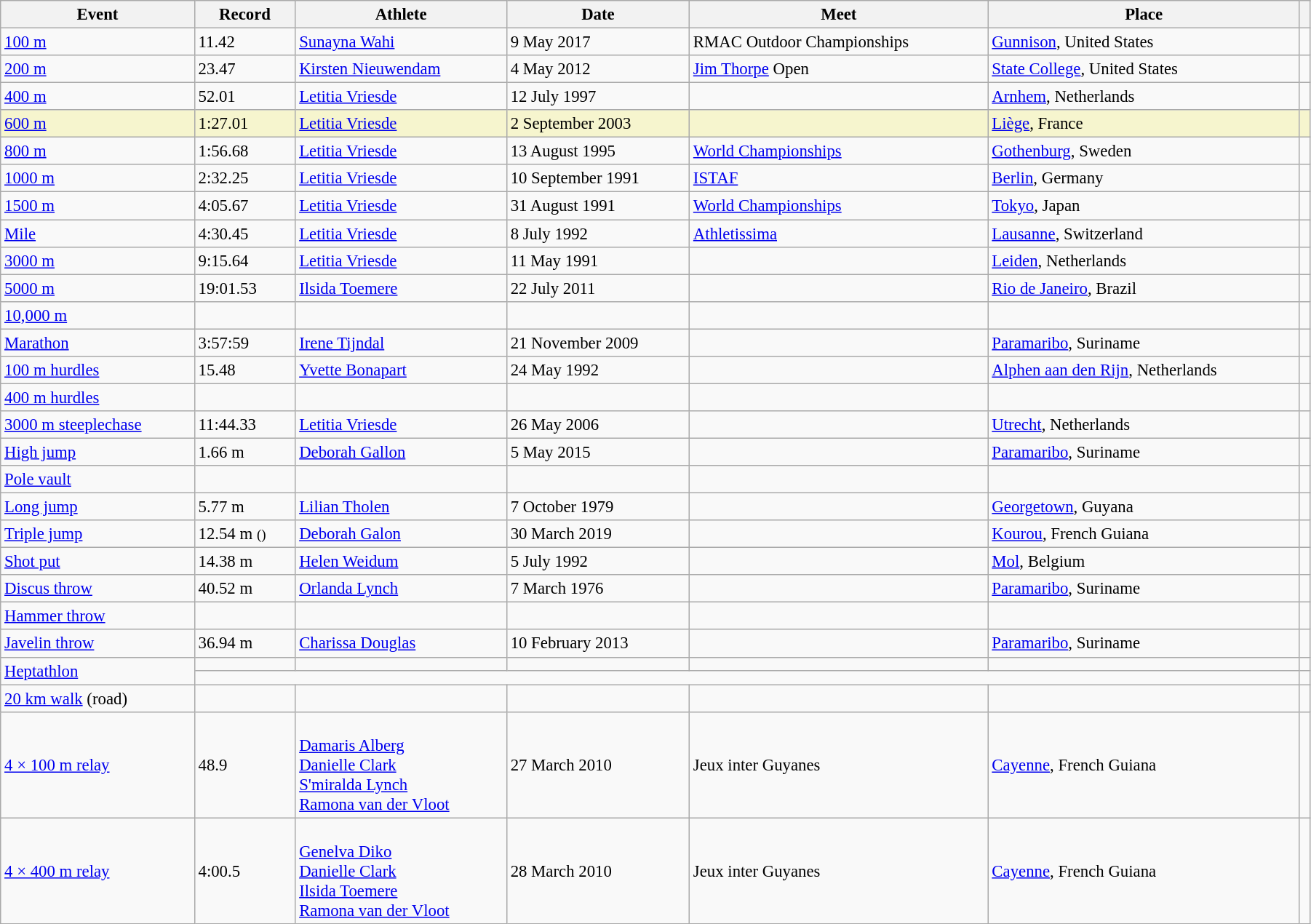<table class="wikitable" style="font-size:95%; width: 95%;">
<tr>
<th>Event</th>
<th>Record</th>
<th>Athlete</th>
<th>Date</th>
<th>Meet</th>
<th>Place</th>
<th></th>
</tr>
<tr>
<td><a href='#'>100 m</a></td>
<td>11.42 </td>
<td><a href='#'>Sunayna Wahi</a></td>
<td>9 May 2017</td>
<td>RMAC Outdoor Championships</td>
<td><a href='#'>Gunnison</a>, United States</td>
<td></td>
</tr>
<tr>
<td><a href='#'>200 m</a></td>
<td>23.47 </td>
<td><a href='#'>Kirsten Nieuwendam</a></td>
<td>4 May 2012</td>
<td><a href='#'>Jim Thorpe</a> Open</td>
<td><a href='#'>State College</a>, United States</td>
<td></td>
</tr>
<tr>
<td><a href='#'>400 m</a></td>
<td>52.01</td>
<td><a href='#'>Letitia Vriesde</a></td>
<td>12 July 1997</td>
<td></td>
<td><a href='#'>Arnhem</a>, Netherlands</td>
<td></td>
</tr>
<tr style="background:#f6F5CE;">
<td><a href='#'>600 m</a></td>
<td>1:27.01</td>
<td><a href='#'>Letitia Vriesde</a></td>
<td>2 September 2003</td>
<td></td>
<td><a href='#'>Liège</a>, France</td>
<td></td>
</tr>
<tr>
<td><a href='#'>800 m</a></td>
<td>1:56.68</td>
<td><a href='#'>Letitia Vriesde</a></td>
<td>13 August 1995</td>
<td><a href='#'>World Championships</a></td>
<td><a href='#'>Gothenburg</a>, Sweden</td>
<td></td>
</tr>
<tr>
<td><a href='#'>1000 m</a></td>
<td>2:32.25</td>
<td><a href='#'>Letitia Vriesde</a></td>
<td>10 September 1991</td>
<td><a href='#'>ISTAF</a></td>
<td><a href='#'>Berlin</a>, Germany</td>
<td></td>
</tr>
<tr>
<td><a href='#'>1500 m</a></td>
<td>4:05.67</td>
<td><a href='#'>Letitia Vriesde</a></td>
<td>31 August 1991</td>
<td><a href='#'>World Championships</a></td>
<td><a href='#'>Tokyo</a>, Japan</td>
<td></td>
</tr>
<tr>
<td><a href='#'>Mile</a></td>
<td>4:30.45</td>
<td><a href='#'>Letitia Vriesde</a></td>
<td>8 July 1992</td>
<td><a href='#'>Athletissima</a></td>
<td><a href='#'>Lausanne</a>, Switzerland</td>
<td></td>
</tr>
<tr>
<td><a href='#'>3000 m</a></td>
<td>9:15.64</td>
<td><a href='#'>Letitia Vriesde</a></td>
<td>11 May 1991</td>
<td></td>
<td><a href='#'>Leiden</a>, Netherlands</td>
<td></td>
</tr>
<tr>
<td><a href='#'>5000 m</a></td>
<td>19:01.53</td>
<td><a href='#'>Ilsida Toemere</a></td>
<td>22 July 2011</td>
<td></td>
<td><a href='#'>Rio de Janeiro</a>, Brazil</td>
<td></td>
</tr>
<tr>
<td><a href='#'>10,000 m</a></td>
<td></td>
<td></td>
<td></td>
<td></td>
<td></td>
<td></td>
</tr>
<tr>
<td><a href='#'>Marathon</a></td>
<td>3:57:59</td>
<td><a href='#'>Irene Tijndal</a></td>
<td>21 November 2009</td>
<td></td>
<td><a href='#'>Paramaribo</a>, Suriname</td>
<td></td>
</tr>
<tr>
<td><a href='#'>100 m hurdles</a></td>
<td>15.48</td>
<td><a href='#'>Yvette Bonapart</a></td>
<td>24 May 1992</td>
<td></td>
<td><a href='#'>Alphen aan den Rijn</a>, Netherlands</td>
<td></td>
</tr>
<tr>
<td><a href='#'>400 m hurdles</a></td>
<td></td>
<td></td>
<td></td>
<td></td>
<td></td>
<td></td>
</tr>
<tr>
<td><a href='#'>3000 m steeplechase</a></td>
<td>11:44.33</td>
<td><a href='#'>Letitia Vriesde</a></td>
<td>26 May 2006</td>
<td></td>
<td><a href='#'>Utrecht</a>, Netherlands</td>
<td></td>
</tr>
<tr>
<td><a href='#'>High jump</a></td>
<td>1.66 m</td>
<td><a href='#'>Deborah Gallon</a></td>
<td>5 May 2015</td>
<td></td>
<td><a href='#'>Paramaribo</a>, Suriname</td>
<td></td>
</tr>
<tr>
<td><a href='#'>Pole vault</a></td>
<td></td>
<td></td>
<td></td>
<td></td>
<td></td>
<td></td>
</tr>
<tr>
<td><a href='#'>Long jump</a></td>
<td>5.77 m</td>
<td><a href='#'>Lilian Tholen</a></td>
<td>7 October 1979</td>
<td></td>
<td><a href='#'>Georgetown</a>, Guyana</td>
<td></td>
</tr>
<tr>
<td><a href='#'>Triple jump</a></td>
<td>12.54 m <small>()</small></td>
<td><a href='#'>Deborah Galon</a></td>
<td>30 March 2019</td>
<td></td>
<td><a href='#'>Kourou</a>, French Guiana</td>
<td></td>
</tr>
<tr>
<td><a href='#'>Shot put</a></td>
<td>14.38 m</td>
<td><a href='#'>Helen Weidum</a></td>
<td>5 July 1992</td>
<td></td>
<td><a href='#'>Mol</a>, Belgium</td>
<td></td>
</tr>
<tr>
<td><a href='#'>Discus throw</a></td>
<td>40.52 m</td>
<td><a href='#'>Orlanda Lynch</a></td>
<td>7 March 1976</td>
<td></td>
<td><a href='#'>Paramaribo</a>, Suriname</td>
<td></td>
</tr>
<tr>
<td><a href='#'>Hammer throw</a></td>
<td></td>
<td></td>
<td></td>
<td></td>
<td></td>
<td></td>
</tr>
<tr>
<td><a href='#'>Javelin throw</a></td>
<td>36.94 m</td>
<td><a href='#'>Charissa Douglas</a></td>
<td>10 February 2013</td>
<td></td>
<td><a href='#'>Paramaribo</a>, Suriname</td>
<td></td>
</tr>
<tr>
<td rowspan=2><a href='#'>Heptathlon</a></td>
<td></td>
<td></td>
<td></td>
<td></td>
<td></td>
<td></td>
</tr>
<tr>
<td colspan=5></td>
<td></td>
</tr>
<tr>
<td><a href='#'>20 km walk</a> (road)</td>
<td></td>
<td></td>
<td></td>
<td></td>
<td></td>
<td></td>
</tr>
<tr>
<td><a href='#'>4 × 100 m relay</a></td>
<td>48.9 </td>
<td><br><a href='#'>Damaris Alberg</a><br><a href='#'>Danielle Clark</a><br><a href='#'>S'miralda Lynch</a><br><a href='#'>Ramona van der Vloot</a></td>
<td>27 March 2010</td>
<td>Jeux inter Guyanes</td>
<td><a href='#'>Cayenne</a>, French Guiana</td>
<td></td>
</tr>
<tr>
<td><a href='#'>4 × 400 m relay</a></td>
<td>4:00.5 </td>
<td><br><a href='#'>Genelva Diko</a><br><a href='#'>Danielle Clark</a><br><a href='#'>Ilsida Toemere</a><br><a href='#'>Ramona van der Vloot</a></td>
<td>28 March 2010</td>
<td>Jeux inter Guyanes</td>
<td><a href='#'>Cayenne</a>, French Guiana</td>
<td></td>
</tr>
</table>
